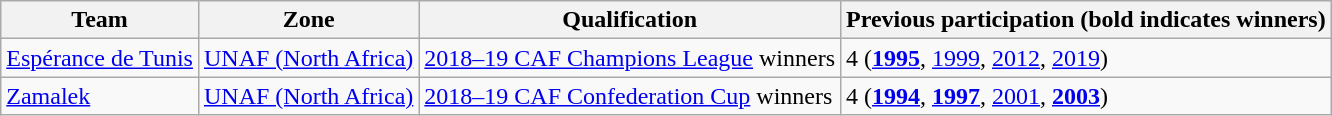<table class="wikitable">
<tr>
<th>Team</th>
<th>Zone</th>
<th>Qualification</th>
<th>Previous participation (bold indicates winners)</th>
</tr>
<tr>
<td> <a href='#'>Espérance de Tunis</a></td>
<td><a href='#'>UNAF (North Africa)</a></td>
<td><a href='#'>2018–19 CAF Champions League</a> winners</td>
<td>4 (<strong><a href='#'>1995</a></strong>, <a href='#'>1999</a>, <a href='#'>2012</a>, <a href='#'>2019</a>)</td>
</tr>
<tr>
<td> <a href='#'>Zamalek</a></td>
<td><a href='#'>UNAF (North Africa)</a></td>
<td><a href='#'>2018–19 CAF Confederation Cup</a> winners</td>
<td>4 (<strong><a href='#'>1994</a></strong>, <strong><a href='#'>1997</a></strong>, <a href='#'>2001</a>, <strong><a href='#'>2003</a></strong>)</td>
</tr>
</table>
